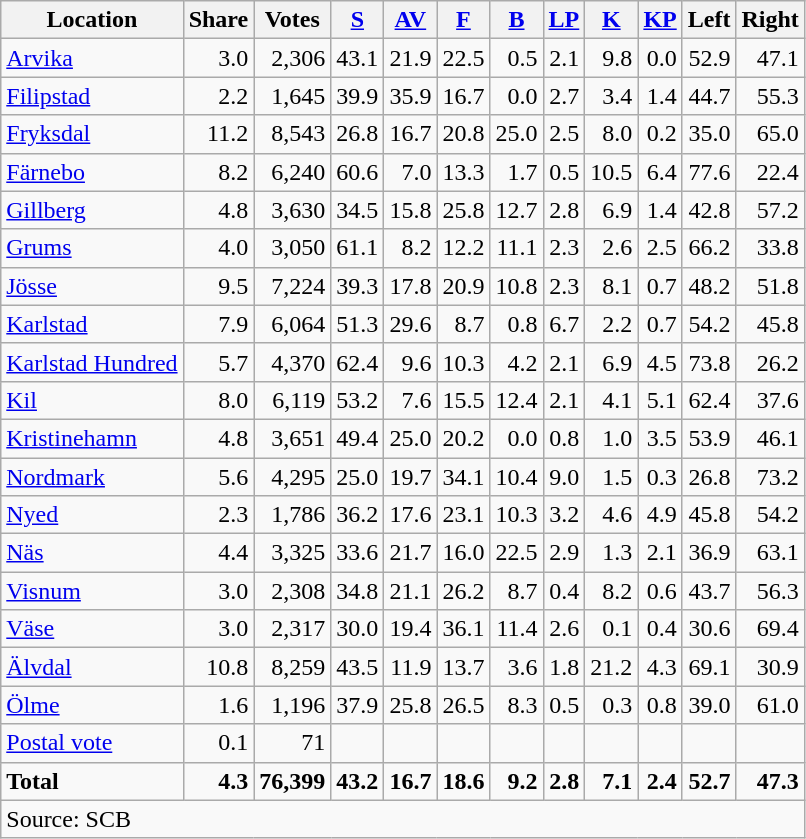<table class="wikitable sortable" style=text-align:right>
<tr>
<th>Location</th>
<th>Share</th>
<th>Votes</th>
<th><a href='#'>S</a></th>
<th><a href='#'>AV</a></th>
<th><a href='#'>F</a></th>
<th><a href='#'>B</a></th>
<th><a href='#'>LP</a></th>
<th><a href='#'>K</a></th>
<th><a href='#'>KP</a></th>
<th>Left</th>
<th>Right</th>
</tr>
<tr>
<td align=left><a href='#'>Arvika</a></td>
<td>3.0</td>
<td>2,306</td>
<td>43.1</td>
<td>21.9</td>
<td>22.5</td>
<td>0.5</td>
<td>2.1</td>
<td>9.8</td>
<td>0.0</td>
<td>52.9</td>
<td>47.1</td>
</tr>
<tr>
<td align=left><a href='#'>Filipstad</a></td>
<td>2.2</td>
<td>1,645</td>
<td>39.9</td>
<td>35.9</td>
<td>16.7</td>
<td>0.0</td>
<td>2.7</td>
<td>3.4</td>
<td>1.4</td>
<td>44.7</td>
<td>55.3</td>
</tr>
<tr>
<td align=left><a href='#'>Fryksdal</a></td>
<td>11.2</td>
<td>8,543</td>
<td>26.8</td>
<td>16.7</td>
<td>20.8</td>
<td>25.0</td>
<td>2.5</td>
<td>8.0</td>
<td>0.2</td>
<td>35.0</td>
<td>65.0</td>
</tr>
<tr>
<td align=left><a href='#'>Färnebo</a></td>
<td>8.2</td>
<td>6,240</td>
<td>60.6</td>
<td>7.0</td>
<td>13.3</td>
<td>1.7</td>
<td>0.5</td>
<td>10.5</td>
<td>6.4</td>
<td>77.6</td>
<td>22.4</td>
</tr>
<tr>
<td align=left><a href='#'>Gillberg</a></td>
<td>4.8</td>
<td>3,630</td>
<td>34.5</td>
<td>15.8</td>
<td>25.8</td>
<td>12.7</td>
<td>2.8</td>
<td>6.9</td>
<td>1.4</td>
<td>42.8</td>
<td>57.2</td>
</tr>
<tr>
<td align=left><a href='#'>Grums</a></td>
<td>4.0</td>
<td>3,050</td>
<td>61.1</td>
<td>8.2</td>
<td>12.2</td>
<td>11.1</td>
<td>2.3</td>
<td>2.6</td>
<td>2.5</td>
<td>66.2</td>
<td>33.8</td>
</tr>
<tr>
<td align=left><a href='#'>Jösse</a></td>
<td>9.5</td>
<td>7,224</td>
<td>39.3</td>
<td>17.8</td>
<td>20.9</td>
<td>10.8</td>
<td>2.3</td>
<td>8.1</td>
<td>0.7</td>
<td>48.2</td>
<td>51.8</td>
</tr>
<tr>
<td align=left><a href='#'>Karlstad</a></td>
<td>7.9</td>
<td>6,064</td>
<td>51.3</td>
<td>29.6</td>
<td>8.7</td>
<td>0.8</td>
<td>6.7</td>
<td>2.2</td>
<td>0.7</td>
<td>54.2</td>
<td>45.8</td>
</tr>
<tr>
<td align=left><a href='#'>Karlstad Hundred</a></td>
<td>5.7</td>
<td>4,370</td>
<td>62.4</td>
<td>9.6</td>
<td>10.3</td>
<td>4.2</td>
<td>2.1</td>
<td>6.9</td>
<td>4.5</td>
<td>73.8</td>
<td>26.2</td>
</tr>
<tr>
<td align=left><a href='#'>Kil</a></td>
<td>8.0</td>
<td>6,119</td>
<td>53.2</td>
<td>7.6</td>
<td>15.5</td>
<td>12.4</td>
<td>2.1</td>
<td>4.1</td>
<td>5.1</td>
<td>62.4</td>
<td>37.6</td>
</tr>
<tr>
<td align=left><a href='#'>Kristinehamn</a></td>
<td>4.8</td>
<td>3,651</td>
<td>49.4</td>
<td>25.0</td>
<td>20.2</td>
<td>0.0</td>
<td>0.8</td>
<td>1.0</td>
<td>3.5</td>
<td>53.9</td>
<td>46.1</td>
</tr>
<tr>
<td align=left><a href='#'>Nordmark</a></td>
<td>5.6</td>
<td>4,295</td>
<td>25.0</td>
<td>19.7</td>
<td>34.1</td>
<td>10.4</td>
<td>9.0</td>
<td>1.5</td>
<td>0.3</td>
<td>26.8</td>
<td>73.2</td>
</tr>
<tr>
<td align=left><a href='#'>Nyed</a></td>
<td>2.3</td>
<td>1,786</td>
<td>36.2</td>
<td>17.6</td>
<td>23.1</td>
<td>10.3</td>
<td>3.2</td>
<td>4.6</td>
<td>4.9</td>
<td>45.8</td>
<td>54.2</td>
</tr>
<tr>
<td align=left><a href='#'>Näs</a></td>
<td>4.4</td>
<td>3,325</td>
<td>33.6</td>
<td>21.7</td>
<td>16.0</td>
<td>22.5</td>
<td>2.9</td>
<td>1.3</td>
<td>2.1</td>
<td>36.9</td>
<td>63.1</td>
</tr>
<tr>
<td align=left><a href='#'>Visnum</a></td>
<td>3.0</td>
<td>2,308</td>
<td>34.8</td>
<td>21.1</td>
<td>26.2</td>
<td>8.7</td>
<td>0.4</td>
<td>8.2</td>
<td>0.6</td>
<td>43.7</td>
<td>56.3</td>
</tr>
<tr>
<td align=left><a href='#'>Väse</a></td>
<td>3.0</td>
<td>2,317</td>
<td>30.0</td>
<td>19.4</td>
<td>36.1</td>
<td>11.4</td>
<td>2.6</td>
<td>0.1</td>
<td>0.4</td>
<td>30.6</td>
<td>69.4</td>
</tr>
<tr>
<td align=left><a href='#'>Älvdal</a></td>
<td>10.8</td>
<td>8,259</td>
<td>43.5</td>
<td>11.9</td>
<td>13.7</td>
<td>3.6</td>
<td>1.8</td>
<td>21.2</td>
<td>4.3</td>
<td>69.1</td>
<td>30.9</td>
</tr>
<tr>
<td align=left><a href='#'>Ölme</a></td>
<td>1.6</td>
<td>1,196</td>
<td>37.9</td>
<td>25.8</td>
<td>26.5</td>
<td>8.3</td>
<td>0.5</td>
<td>0.3</td>
<td>0.8</td>
<td>39.0</td>
<td>61.0</td>
</tr>
<tr>
<td align=left><a href='#'>Postal vote</a></td>
<td>0.1</td>
<td>71</td>
<td></td>
<td></td>
<td></td>
<td></td>
<td></td>
<td></td>
<td></td>
<td></td>
<td></td>
</tr>
<tr>
<td align=left><strong>Total</strong></td>
<td><strong>4.3</strong></td>
<td><strong>76,399</strong></td>
<td><strong>43.2</strong></td>
<td><strong>16.7</strong></td>
<td><strong>18.6</strong></td>
<td><strong>9.2</strong></td>
<td><strong>2.8</strong></td>
<td><strong>7.1</strong></td>
<td><strong>2.4</strong></td>
<td><strong>52.7</strong></td>
<td><strong>47.3</strong></td>
</tr>
<tr>
<td align=left colspan=12>Source: SCB </td>
</tr>
</table>
